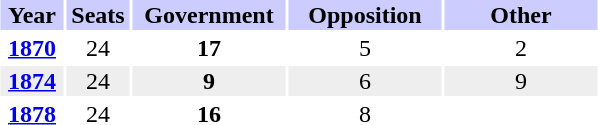<table class="toccolours" style="margin:auto; text-align:center;" border="0">
<tr style="background:#ccf">
<th width="40">Year</th>
<th width=40>Seats</th>
<th width="100">Government</th>
<th width=100>Opposition</th>
<th width="100">Other</th>
</tr>
<tr>
<th><a href='#'>1870</a></th>
<td>24</td>
<td><strong>17</strong></td>
<td>5</td>
<td>2</td>
</tr>
<tr style="background:#EEEEEE">
<th><a href='#'>1874</a></th>
<td>24</td>
<td><strong>9</strong></td>
<td>6</td>
<td>9</td>
</tr>
<tr>
<th><a href='#'>1878</a></th>
<td>24</td>
<td><strong>16</strong></td>
<td>8</td>
<td></td>
</tr>
</table>
